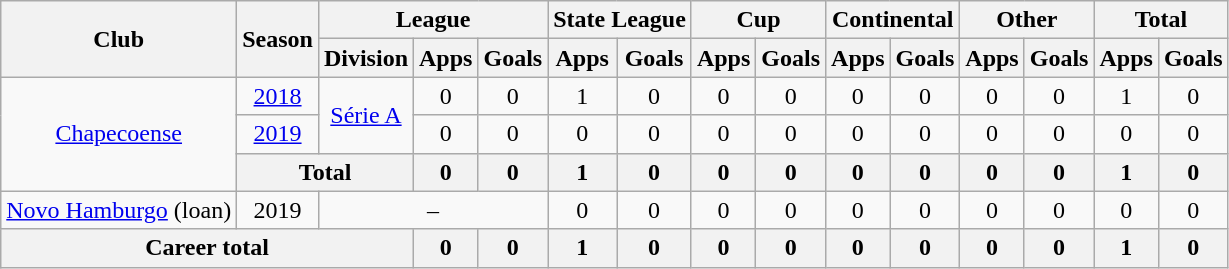<table class="wikitable" style="text-align: center">
<tr>
<th rowspan="2">Club</th>
<th rowspan="2">Season</th>
<th colspan="3">League</th>
<th colspan="2">State League</th>
<th colspan="2">Cup</th>
<th colspan="2">Continental</th>
<th colspan="2">Other</th>
<th colspan="2">Total</th>
</tr>
<tr>
<th>Division</th>
<th>Apps</th>
<th>Goals</th>
<th>Apps</th>
<th>Goals</th>
<th>Apps</th>
<th>Goals</th>
<th>Apps</th>
<th>Goals</th>
<th>Apps</th>
<th>Goals</th>
<th>Apps</th>
<th>Goals</th>
</tr>
<tr>
<td rowspan="3"><a href='#'>Chapecoense</a></td>
<td><a href='#'>2018</a></td>
<td rowspan="2"><a href='#'>Série A</a></td>
<td>0</td>
<td>0</td>
<td>1</td>
<td>0</td>
<td>0</td>
<td>0</td>
<td>0</td>
<td>0</td>
<td>0</td>
<td>0</td>
<td>1</td>
<td>0</td>
</tr>
<tr>
<td><a href='#'>2019</a></td>
<td>0</td>
<td>0</td>
<td>0</td>
<td>0</td>
<td>0</td>
<td>0</td>
<td>0</td>
<td>0</td>
<td>0</td>
<td>0</td>
<td>0</td>
<td>0</td>
</tr>
<tr>
<th colspan="2"><strong>Total</strong></th>
<th>0</th>
<th>0</th>
<th>1</th>
<th>0</th>
<th>0</th>
<th>0</th>
<th>0</th>
<th>0</th>
<th>0</th>
<th>0</th>
<th>1</th>
<th>0</th>
</tr>
<tr>
<td><a href='#'>Novo Hamburgo</a> (loan)</td>
<td>2019</td>
<td colspan="3">–</td>
<td>0</td>
<td>0</td>
<td>0</td>
<td>0</td>
<td>0</td>
<td>0</td>
<td>0</td>
<td>0</td>
<td>0</td>
<td>0</td>
</tr>
<tr>
<th colspan="3"><strong>Career total</strong></th>
<th>0</th>
<th>0</th>
<th>1</th>
<th>0</th>
<th>0</th>
<th>0</th>
<th>0</th>
<th>0</th>
<th>0</th>
<th>0</th>
<th>1</th>
<th>0</th>
</tr>
</table>
